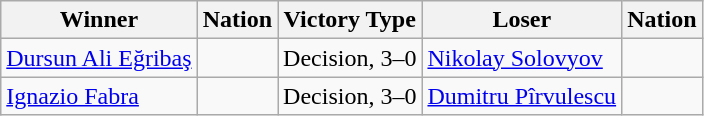<table class="wikitable sortable" style="text-align:left;">
<tr>
<th>Winner</th>
<th>Nation</th>
<th>Victory Type</th>
<th>Loser</th>
<th>Nation</th>
</tr>
<tr>
<td><a href='#'>Dursun Ali Eğribaş</a></td>
<td></td>
<td>Decision, 3–0</td>
<td><a href='#'>Nikolay Solovyov</a></td>
<td></td>
</tr>
<tr>
<td><a href='#'>Ignazio Fabra</a></td>
<td></td>
<td>Decision, 3–0</td>
<td><a href='#'>Dumitru Pîrvulescu</a></td>
<td></td>
</tr>
</table>
